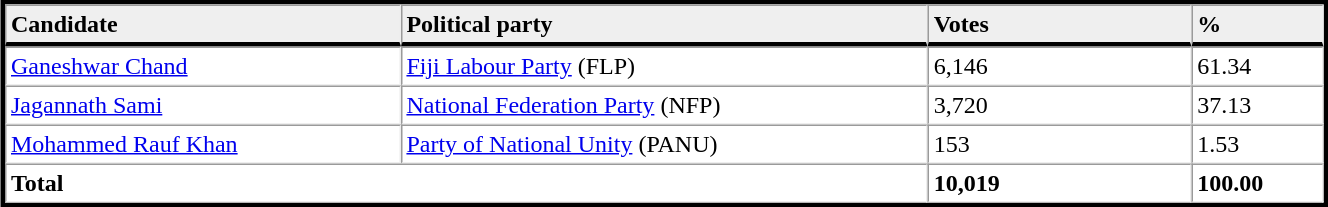<table table width="70%" border="1" align="center" cellpadding=3 cellspacing=0 style="margin:5px; border:3px solid;">
<tr>
<td td width="30%" style="border-bottom:3px solid; background:#efefef;"><strong>Candidate</strong></td>
<td td width="40%" style="border-bottom:3px solid; background:#efefef;"><strong>Political party</strong></td>
<td td width="20%" style="border-bottom:3px solid; background:#efefef;"><strong>Votes</strong></td>
<td td width="10%" style="border-bottom:3px solid; background:#efefef;"><strong>%</strong></td>
</tr>
<tr>
<td><a href='#'>Ganeshwar Chand</a></td>
<td><a href='#'>Fiji Labour Party</a> (FLP)</td>
<td>6,146</td>
<td>61.34</td>
</tr>
<tr>
<td><a href='#'>Jagannath Sami</a></td>
<td><a href='#'>National Federation Party</a> (NFP)</td>
<td>3,720</td>
<td>37.13</td>
</tr>
<tr>
<td><a href='#'>Mohammed Rauf Khan</a></td>
<td><a href='#'>Party of National Unity</a> (PANU)</td>
<td>153</td>
<td>1.53</td>
</tr>
<tr>
<td colspan=2><strong>Total</strong></td>
<td><strong>10,019</strong></td>
<td><strong>100.00</strong></td>
</tr>
<tr>
</tr>
</table>
